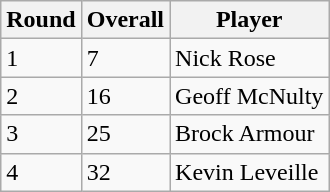<table class="wikitable">
<tr>
<th>Round</th>
<th>Overall</th>
<th>Player</th>
</tr>
<tr>
<td>1</td>
<td>7</td>
<td>Nick Rose</td>
</tr>
<tr>
<td>2</td>
<td>16</td>
<td>Geoff McNulty</td>
</tr>
<tr>
<td>3</td>
<td>25</td>
<td>Brock Armour</td>
</tr>
<tr>
<td>4</td>
<td>32</td>
<td>Kevin Leveille</td>
</tr>
</table>
